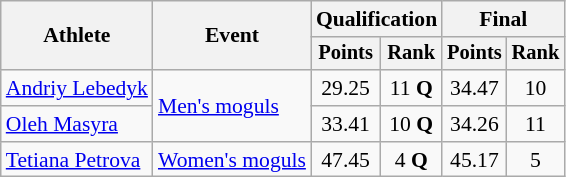<table class="wikitable" style="font-size:90%">
<tr>
<th rowspan=2>Athlete</th>
<th rowspan=2>Event</th>
<th colspan=2>Qualification</th>
<th colspan=2>Final</th>
</tr>
<tr style="font-size:95%">
<th>Points</th>
<th>Rank</th>
<th>Points</th>
<th>Rank</th>
</tr>
<tr align=center>
<td align=left><a href='#'>Andriy Lebedyk</a></td>
<td align="left" rowspan=2><a href='#'>Men's moguls</a></td>
<td>29.25</td>
<td>11 <strong>Q</strong></td>
<td>34.47</td>
<td>10</td>
</tr>
<tr align=center>
<td align=left><a href='#'>Oleh Masyra</a></td>
<td>33.41</td>
<td>10 <strong>Q</strong></td>
<td>34.26</td>
<td>11</td>
</tr>
<tr align=center>
<td align=left><a href='#'>Tetiana Petrova</a></td>
<td align="left"><a href='#'>Women's moguls</a></td>
<td>47.45</td>
<td>4 <strong>Q</strong></td>
<td>45.17</td>
<td>5</td>
</tr>
</table>
